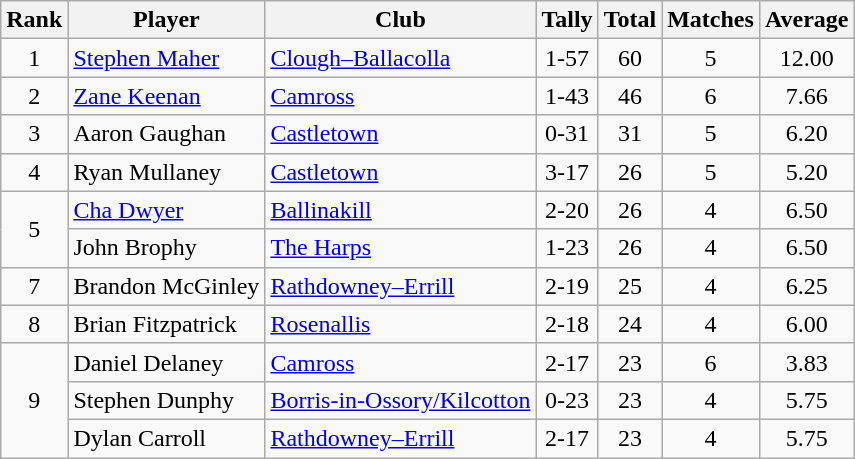<table class="wikitable">
<tr>
<th>Rank</th>
<th>Player</th>
<th>Club</th>
<th>Tally</th>
<th>Total</th>
<th>Matches</th>
<th>Average</th>
</tr>
<tr>
<td rowspan="1" style="text-align:center;">1</td>
<td><a href='#'>Stephen Maher</a></td>
<td><a href='#'>Clough–Ballacolla</a></td>
<td align=center>1-57</td>
<td align=center>60</td>
<td align=center>5</td>
<td align=center>12.00</td>
</tr>
<tr>
<td rowspan="1" style="text-align:center;">2</td>
<td><a href='#'>Zane Keenan</a></td>
<td><a href='#'>Camross</a></td>
<td align=center>1-43</td>
<td align=center>46</td>
<td align=center>6</td>
<td align=center>7.66</td>
</tr>
<tr>
<td rowspan="1" style="text-align:center;">3</td>
<td>Aaron Gaughan</td>
<td><a href='#'>Castletown</a></td>
<td align=center>0-31</td>
<td align=center>31</td>
<td align=center>5</td>
<td align=center>6.20</td>
</tr>
<tr>
<td rowspan="1" style="text-align:center;">4</td>
<td>Ryan Mullaney</td>
<td><a href='#'>Castletown</a></td>
<td align=center>3-17</td>
<td align=center>26</td>
<td align=center>5</td>
<td align=center>5.20</td>
</tr>
<tr>
<td rowspan="2" style="text-align:center;">5</td>
<td><a href='#'>Cha Dwyer</a></td>
<td><a href='#'>Ballinakill</a></td>
<td align=center>2-20</td>
<td align=center>26</td>
<td align=center>4</td>
<td align=center>6.50</td>
</tr>
<tr>
<td>John Brophy</td>
<td><a href='#'>The Harps</a></td>
<td align=center>1-23</td>
<td align=center>26</td>
<td align=center>4</td>
<td align=center>6.50</td>
</tr>
<tr>
<td rowspan="1" style="text-align:center;">7</td>
<td>Brandon McGinley</td>
<td><a href='#'>Rathdowney–Errill</a></td>
<td align=center>2-19</td>
<td align=center>25</td>
<td align=center>4</td>
<td align=center>6.25</td>
</tr>
<tr>
<td rowspan="1" style="text-align:center;">8</td>
<td>Brian Fitzpatrick</td>
<td><a href='#'>Rosenallis</a></td>
<td align=center>2-18</td>
<td align=center>24</td>
<td align=center>4</td>
<td align=center>6.00</td>
</tr>
<tr>
<td rowspan="3" style="text-align:center;">9</td>
<td>Daniel Delaney</td>
<td><a href='#'>Camross</a></td>
<td align=center>2-17</td>
<td align=center>23</td>
<td align=center>6</td>
<td align=center>3.83</td>
</tr>
<tr>
<td>Stephen Dunphy</td>
<td><a href='#'>Borris-in-Ossory/Kilcotton</a></td>
<td align=center>0-23</td>
<td align=center>23</td>
<td align=center>4</td>
<td align=center>5.75</td>
</tr>
<tr>
<td>Dylan Carroll</td>
<td><a href='#'>Rathdowney–Errill</a></td>
<td align=center>2-17</td>
<td align=center>23</td>
<td align=center>4</td>
<td align=center>5.75</td>
</tr>
</table>
